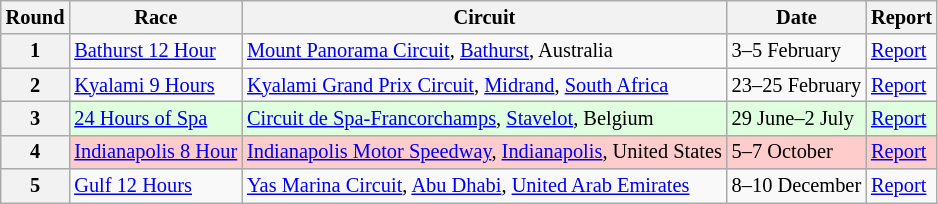<table class="wikitable" style=font-size:85%;>
<tr>
<th>Round</th>
<th>Race</th>
<th>Circuit</th>
<th>Date</th>
<th>Report</th>
</tr>
<tr>
<th>1</th>
<td> <a href='#'>Bathurst 12 Hour</a></td>
<td><a href='#'>Mount Panorama Circuit</a>, <a href='#'>Bathurst</a>, Australia</td>
<td>3–5 February</td>
<td><a href='#'>Report</a></td>
</tr>
<tr>
<th>2</th>
<td> <a href='#'>Kyalami 9 Hours</a></td>
<td><a href='#'>Kyalami Grand Prix Circuit</a>, <a href='#'>Midrand</a>, <a href='#'>South Africa</a></td>
<td>23–25 February</td>
<td><a href='#'>Report</a></td>
</tr>
<tr bgcolor=#DFFFDF>
<th>3</th>
<td> <a href='#'>24 Hours of Spa</a></td>
<td><a href='#'>Circuit de Spa-Francorchamps</a>, <a href='#'>Stavelot</a>, Belgium</td>
<td>29 June–2 July</td>
<td><a href='#'>Report</a></td>
</tr>
<tr bgcolor=#FFCCCC>
<th>4</th>
<td> <a href='#'>Indianapolis 8 Hour</a></td>
<td><a href='#'>Indianapolis Motor Speedway</a>, <a href='#'>Indianapolis</a>, United States</td>
<td>5–7 October</td>
<td><a href='#'>Report</a></td>
</tr>
<tr>
<th>5</th>
<td> <a href='#'>Gulf 12 Hours</a></td>
<td><a href='#'>Yas Marina Circuit</a>, <a href='#'>Abu Dhabi</a>, <a href='#'>United Arab Emirates</a></td>
<td>8–10 December</td>
<td><a href='#'>Report</a></td>
</tr>
</table>
